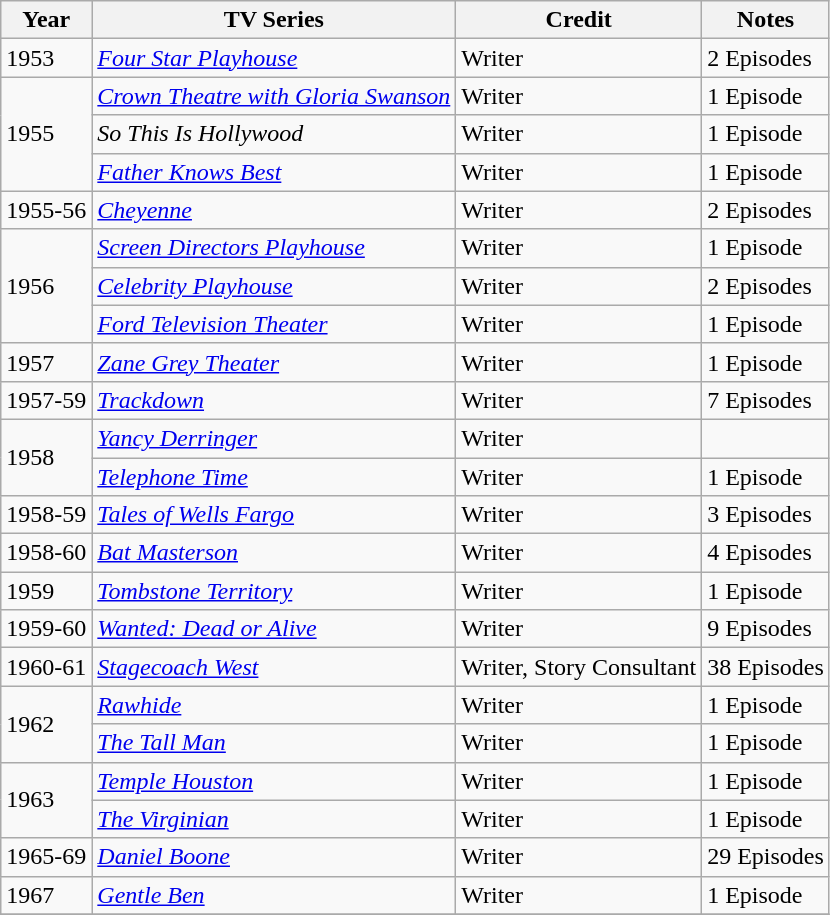<table class="wikitable">
<tr>
<th>Year</th>
<th>TV Series</th>
<th>Credit</th>
<th>Notes</th>
</tr>
<tr>
<td>1953</td>
<td><em><a href='#'>Four Star Playhouse</a></em></td>
<td>Writer</td>
<td>2 Episodes</td>
</tr>
<tr>
<td rowspan=3>1955</td>
<td><em><a href='#'>Crown Theatre with Gloria Swanson</a></em></td>
<td>Writer</td>
<td>1 Episode</td>
</tr>
<tr>
<td><em>So This Is Hollywood</em></td>
<td>Writer</td>
<td>1 Episode</td>
</tr>
<tr>
<td><em><a href='#'>Father Knows Best</a></em></td>
<td>Writer</td>
<td>1 Episode</td>
</tr>
<tr>
<td>1955-56</td>
<td><em><a href='#'>Cheyenne</a></em></td>
<td>Writer</td>
<td>2 Episodes</td>
</tr>
<tr>
<td rowspan=3>1956</td>
<td><em><a href='#'>Screen Directors Playhouse</a></em></td>
<td>Writer</td>
<td>1 Episode</td>
</tr>
<tr>
<td><em><a href='#'>Celebrity Playhouse</a></em></td>
<td>Writer</td>
<td>2 Episodes</td>
</tr>
<tr>
<td><em><a href='#'>Ford Television Theater</a></em></td>
<td>Writer</td>
<td>1 Episode</td>
</tr>
<tr>
<td>1957</td>
<td><em><a href='#'>Zane Grey Theater</a></em></td>
<td>Writer</td>
<td>1 Episode</td>
</tr>
<tr>
<td>1957-59</td>
<td><em><a href='#'>Trackdown</a></em></td>
<td>Writer</td>
<td>7 Episodes</td>
</tr>
<tr>
<td rowspan=2>1958</td>
<td><em><a href='#'>Yancy Derringer</a></em></td>
<td>Writer</td>
<td></td>
</tr>
<tr>
<td><em><a href='#'>Telephone Time</a></em></td>
<td>Writer</td>
<td>1 Episode</td>
</tr>
<tr>
<td>1958-59</td>
<td><em><a href='#'>Tales of Wells Fargo</a></em></td>
<td>Writer</td>
<td>3 Episodes</td>
</tr>
<tr>
<td>1958-60</td>
<td><em><a href='#'>Bat Masterson</a></em></td>
<td>Writer</td>
<td>4 Episodes</td>
</tr>
<tr>
<td>1959</td>
<td><em><a href='#'>Tombstone Territory</a></em></td>
<td>Writer</td>
<td>1 Episode</td>
</tr>
<tr>
<td>1959-60</td>
<td><em><a href='#'>Wanted: Dead or Alive</a></em></td>
<td>Writer</td>
<td>9 Episodes</td>
</tr>
<tr>
<td>1960-61</td>
<td><em><a href='#'>Stagecoach West</a></em></td>
<td>Writer, Story Consultant</td>
<td>38 Episodes</td>
</tr>
<tr>
<td rowspan=2>1962</td>
<td><em><a href='#'>Rawhide</a></em></td>
<td>Writer</td>
<td>1 Episode</td>
</tr>
<tr>
<td><em><a href='#'>The Tall Man</a></em></td>
<td>Writer</td>
<td>1 Episode</td>
</tr>
<tr>
<td rowspan=2>1963</td>
<td><em><a href='#'>Temple Houston</a></em></td>
<td>Writer</td>
<td>1 Episode</td>
</tr>
<tr>
<td><em><a href='#'>The Virginian</a></em></td>
<td>Writer</td>
<td>1 Episode</td>
</tr>
<tr>
<td>1965-69</td>
<td><em><a href='#'>Daniel Boone</a></em></td>
<td>Writer</td>
<td>29 Episodes</td>
</tr>
<tr>
<td>1967</td>
<td><em><a href='#'>Gentle Ben</a></em></td>
<td>Writer</td>
<td>1 Episode</td>
</tr>
<tr>
</tr>
</table>
